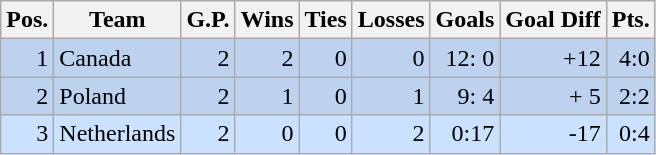<table class="wikitable">
<tr>
<th>Pos.</th>
<th>Team</th>
<th>G.P.</th>
<th>Wins</th>
<th>Ties</th>
<th>Losses</th>
<th>Goals</th>
<th>Goal Diff</th>
<th>Pts.</th>
</tr>
<tr bgcolor="#BCD2EE" align="right">
<td>1</td>
<td align="left"> Canada</td>
<td>2</td>
<td>2</td>
<td>0</td>
<td>0</td>
<td>12: 0</td>
<td>+12</td>
<td>4:0</td>
</tr>
<tr bgcolor="#BCD2EE" align="right">
<td>2</td>
<td align="left"> Poland</td>
<td>2</td>
<td>1</td>
<td>0</td>
<td>1</td>
<td>9: 4</td>
<td>+ 5</td>
<td>2:2</td>
</tr>
<tr bgcolor="#CAE1FF" align="right">
<td>3</td>
<td align="left"> Netherlands</td>
<td>2</td>
<td>0</td>
<td>0</td>
<td>2</td>
<td>0:17</td>
<td>-17</td>
<td>0:4</td>
</tr>
</table>
